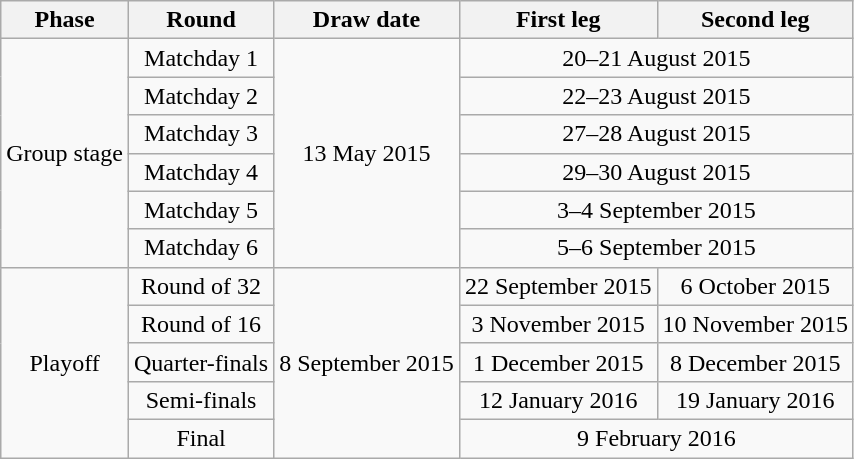<table class="wikitable" style="text-align:center">
<tr>
<th>Phase</th>
<th>Round</th>
<th>Draw date</th>
<th>First leg</th>
<th>Second leg</th>
</tr>
<tr>
<td rowspan=6>Group stage</td>
<td>Matchday 1</td>
<td rowspan=6>13 May 2015</td>
<td colspan=2>20–21 August 2015</td>
</tr>
<tr>
<td>Matchday 2</td>
<td colspan=2>22–23 August 2015</td>
</tr>
<tr>
<td>Matchday 3</td>
<td colspan=2>27–28 August 2015</td>
</tr>
<tr>
<td>Matchday 4</td>
<td colspan=2>29–30 August 2015</td>
</tr>
<tr>
<td>Matchday 5</td>
<td colspan=2>3–4 September 2015</td>
</tr>
<tr>
<td>Matchday 6</td>
<td colspan=2>5–6 September 2015</td>
</tr>
<tr>
<td rowspan=5>Playoff</td>
<td>Round of 32</td>
<td rowspan=5>8 September 2015</td>
<td>22 September 2015</td>
<td>6 October 2015</td>
</tr>
<tr>
<td>Round of 16</td>
<td>3 November 2015</td>
<td>10 November 2015</td>
</tr>
<tr>
<td>Quarter-finals</td>
<td>1 December 2015</td>
<td>8 December 2015</td>
</tr>
<tr>
<td>Semi-finals</td>
<td>12 January 2016</td>
<td>19 January 2016</td>
</tr>
<tr>
<td>Final</td>
<td colspan=2>9 February 2016</td>
</tr>
</table>
